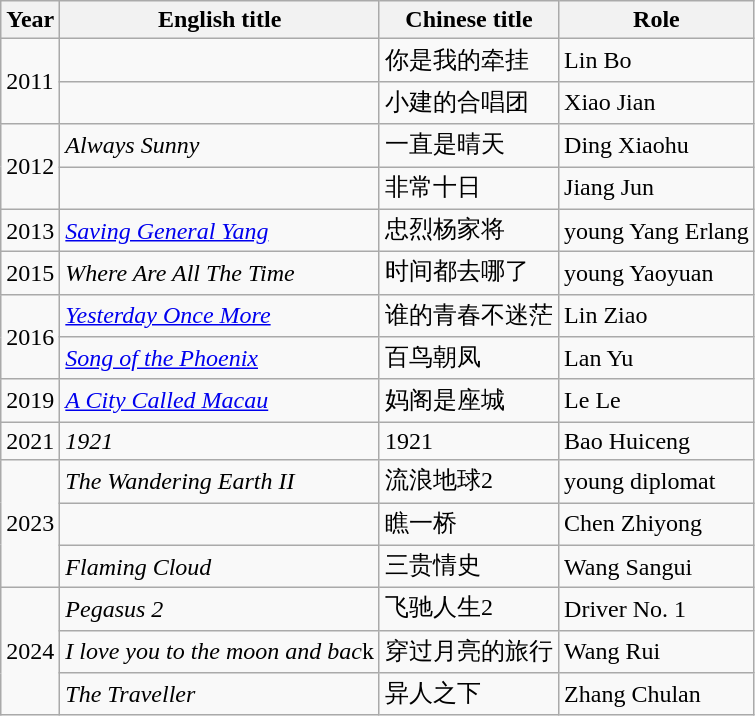<table class="wikitable">
<tr>
<th>Year</th>
<th>English title</th>
<th>Chinese title</th>
<th>Role</th>
</tr>
<tr>
<td rowspan=2>2011</td>
<td></td>
<td>你是我的牵挂</td>
<td>Lin Bo</td>
</tr>
<tr>
<td></td>
<td>小建的合唱团</td>
<td>Xiao Jian</td>
</tr>
<tr>
<td rowspan=2>2012</td>
<td><em>Always Sunny</em></td>
<td>一直是晴天</td>
<td>Ding Xiaohu</td>
</tr>
<tr>
<td></td>
<td>非常十日</td>
<td>Jiang Jun</td>
</tr>
<tr>
<td>2013</td>
<td><em><a href='#'>Saving General Yang</a></em></td>
<td>忠烈杨家将</td>
<td>young Yang Erlang</td>
</tr>
<tr>
<td>2015</td>
<td><em>Where Are All The Time</em></td>
<td>时间都去哪了</td>
<td>young Yaoyuan</td>
</tr>
<tr>
<td rowspan=2>2016</td>
<td><em><a href='#'>Yesterday Once More</a></em></td>
<td>谁的青春不迷茫</td>
<td>Lin Ziao</td>
</tr>
<tr>
<td><em><a href='#'>Song of the Phoenix</a></em></td>
<td>百鸟朝凤</td>
<td>Lan Yu</td>
</tr>
<tr>
<td>2019</td>
<td><em><a href='#'>A City Called Macau</a></em></td>
<td>妈阁是座城</td>
<td>Le Le</td>
</tr>
<tr>
<td>2021</td>
<td><em>1921</em></td>
<td>1921</td>
<td>Bao Huiceng</td>
</tr>
<tr>
<td rowspan="3">2023</td>
<td><em>The Wandering Earth II</em></td>
<td>流浪地球2</td>
<td>young diplomat</td>
</tr>
<tr>
<td></td>
<td>瞧一桥</td>
<td>Chen Zhiyong</td>
</tr>
<tr>
<td><em>Flaming Cloud</em></td>
<td>三贵情史</td>
<td>Wang Sangui</td>
</tr>
<tr>
<td rowspan="3">2024</td>
<td><em>Pegasus 2</em></td>
<td>飞驰人生2</td>
<td>Driver No. 1</td>
</tr>
<tr>
<td><em>I love you to the moon and bac</em>k</td>
<td>穿过月亮的旅行</td>
<td>Wang Rui</td>
</tr>
<tr>
<td><em>The Traveller</em></td>
<td>异人之下</td>
<td>Zhang Chulan</td>
</tr>
</table>
